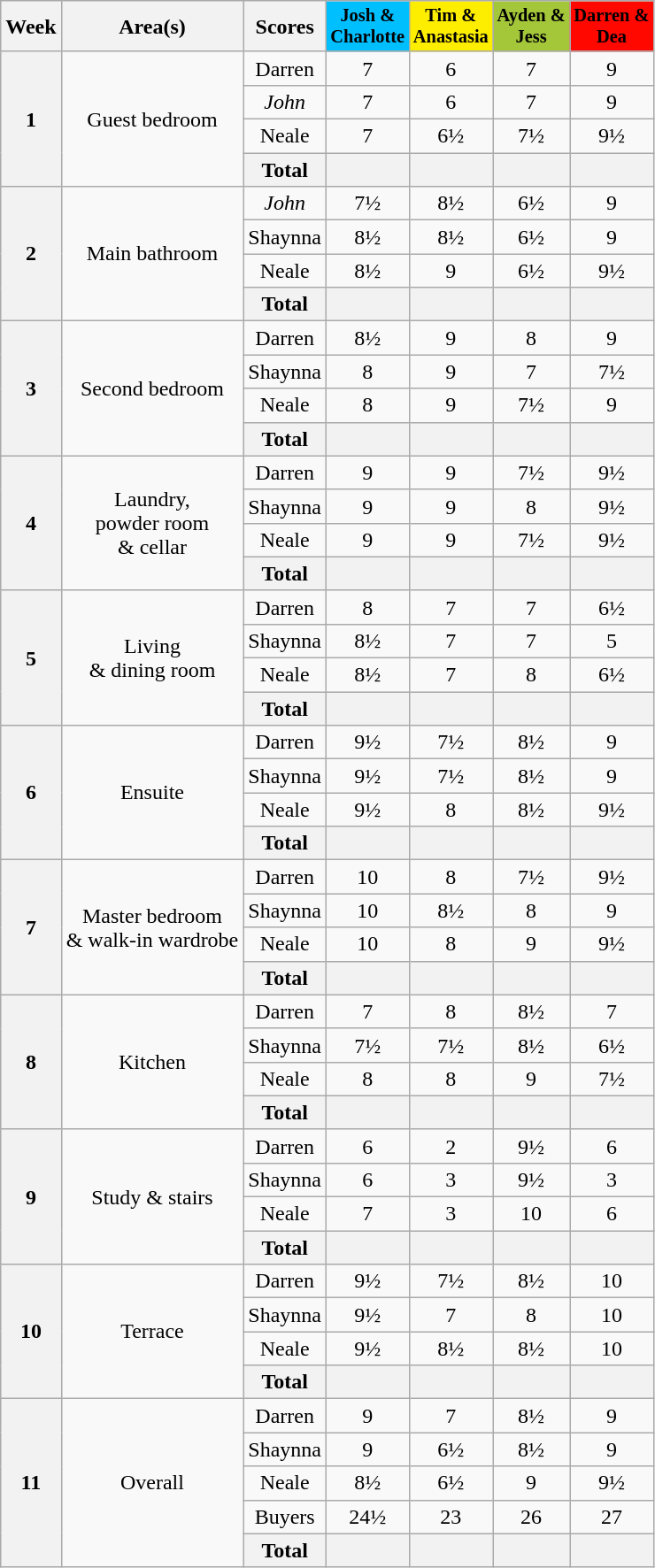<table class="wikitable plainrowheaders" style="text-align:center;">
<tr>
<th scope="col">Week</th>
<th scope="col">Area(s)</th>
<th scope="col">Scores</th>
<th style="background-color:#00BFFF; font-size:85%;">Josh &<br>Charlotte</th>
<th style="background-color:#FDEE00; font-size:85%;">Tim &<br>Anastasia</th>
<th style="background-color:#A4C639; font-size:85%;">Ayden &<br>Jess</th>
<th style="background-color:#FF0800; font-size:85%;">Darren &<br>Dea</th>
</tr>
<tr>
<th rowspan="4">1</th>
<td rowspan="4">Guest bedroom</td>
<td>Darren</td>
<td>7</td>
<td>6</td>
<td>7</td>
<td>9</td>
</tr>
<tr>
<td><em>John</em></td>
<td>7</td>
<td>6</td>
<td>7</td>
<td>9</td>
</tr>
<tr>
<td>Neale</td>
<td>7</td>
<td>6½</td>
<td>7½</td>
<td>9½</td>
</tr>
<tr>
<th>Total</th>
<th></th>
<th></th>
<th></th>
<th></th>
</tr>
<tr>
<th rowspan="4">2</th>
<td rowspan="4">Main bathroom</td>
<td><em>John</em></td>
<td>7½</td>
<td>8½</td>
<td>6½</td>
<td>9</td>
</tr>
<tr>
<td>Shaynna</td>
<td>8½</td>
<td>8½</td>
<td>6½</td>
<td>9</td>
</tr>
<tr>
<td>Neale</td>
<td>8½</td>
<td>9</td>
<td>6½</td>
<td>9½</td>
</tr>
<tr>
<th>Total</th>
<th></th>
<th></th>
<th></th>
<th></th>
</tr>
<tr>
<th rowspan="4">3</th>
<td rowspan="4">Second bedroom</td>
<td>Darren</td>
<td>8½</td>
<td>9</td>
<td>8</td>
<td>9</td>
</tr>
<tr>
<td>Shaynna</td>
<td>8</td>
<td>9</td>
<td>7</td>
<td>7½</td>
</tr>
<tr>
<td>Neale</td>
<td>8</td>
<td>9</td>
<td>7½</td>
<td>9</td>
</tr>
<tr>
<th>Total</th>
<th></th>
<th></th>
<th></th>
<th></th>
</tr>
<tr>
<th rowspan="4">4</th>
<td rowspan="4">Laundry,<br>powder room<br>& cellar</td>
<td>Darren</td>
<td>9</td>
<td>9</td>
<td>7½</td>
<td>9½</td>
</tr>
<tr>
<td>Shaynna</td>
<td>9</td>
<td>9</td>
<td>8</td>
<td>9½</td>
</tr>
<tr>
<td>Neale</td>
<td>9</td>
<td>9</td>
<td>7½</td>
<td>9½</td>
</tr>
<tr>
<th>Total</th>
<th></th>
<th></th>
<th></th>
<th></th>
</tr>
<tr>
<th rowspan="4">5</th>
<td rowspan="4">Living<br>& dining room</td>
<td>Darren</td>
<td>8</td>
<td>7</td>
<td>7</td>
<td>6½</td>
</tr>
<tr>
<td>Shaynna</td>
<td>8½</td>
<td>7</td>
<td>7</td>
<td>5</td>
</tr>
<tr>
<td>Neale</td>
<td>8½</td>
<td>7</td>
<td>8</td>
<td>6½</td>
</tr>
<tr>
<th>Total</th>
<th></th>
<th></th>
<th></th>
<th></th>
</tr>
<tr>
<th rowspan="4">6</th>
<td rowspan="4">Ensuite</td>
<td>Darren</td>
<td>9½</td>
<td>7½</td>
<td>8½</td>
<td>9</td>
</tr>
<tr>
<td>Shaynna</td>
<td>9½</td>
<td>7½</td>
<td>8½</td>
<td>9</td>
</tr>
<tr>
<td>Neale</td>
<td>9½</td>
<td>8</td>
<td>8½</td>
<td>9½</td>
</tr>
<tr>
<th>Total</th>
<th></th>
<th></th>
<th></th>
<th></th>
</tr>
<tr>
<th rowspan="4">7</th>
<td rowspan="4">Master bedroom<br>& walk-in wardrobe</td>
<td>Darren</td>
<td>10</td>
<td>8</td>
<td>7½</td>
<td>9½</td>
</tr>
<tr>
<td>Shaynna</td>
<td>10</td>
<td>8½</td>
<td>8</td>
<td>9</td>
</tr>
<tr>
<td>Neale</td>
<td>10</td>
<td>8</td>
<td>9</td>
<td>9½</td>
</tr>
<tr>
<th>Total</th>
<th></th>
<th></th>
<th></th>
<th></th>
</tr>
<tr>
<th rowspan="4">8</th>
<td rowspan="4">Kitchen</td>
<td>Darren</td>
<td>7</td>
<td>8</td>
<td>8½</td>
<td>7</td>
</tr>
<tr>
<td>Shaynna</td>
<td>7½</td>
<td>7½</td>
<td>8½</td>
<td>6½</td>
</tr>
<tr>
<td>Neale</td>
<td>8</td>
<td>8</td>
<td>9</td>
<td>7½</td>
</tr>
<tr>
<th>Total</th>
<th></th>
<th></th>
<th></th>
<th></th>
</tr>
<tr>
<th rowspan="4">9</th>
<td rowspan="4">Study & stairs</td>
<td>Darren</td>
<td>6</td>
<td>2</td>
<td>9½</td>
<td>6</td>
</tr>
<tr>
<td>Shaynna</td>
<td>6</td>
<td>3</td>
<td>9½</td>
<td>3</td>
</tr>
<tr>
<td>Neale</td>
<td>7</td>
<td>3</td>
<td>10</td>
<td>6</td>
</tr>
<tr>
<th>Total</th>
<th></th>
<th></th>
<th></th>
<th></th>
</tr>
<tr>
<th rowspan="4">10</th>
<td rowspan="4">Terrace</td>
<td>Darren</td>
<td>9½</td>
<td>7½</td>
<td>8½</td>
<td>10</td>
</tr>
<tr>
<td>Shaynna</td>
<td>9½</td>
<td>7</td>
<td>8</td>
<td>10</td>
</tr>
<tr>
<td>Neale</td>
<td>9½</td>
<td>8½</td>
<td>8½</td>
<td>10</td>
</tr>
<tr>
<th>Total</th>
<th></th>
<th></th>
<th></th>
<th></th>
</tr>
<tr>
<th rowspan="5">11</th>
<td rowspan="5">Overall</td>
<td>Darren</td>
<td>9</td>
<td>7</td>
<td>8½</td>
<td>9</td>
</tr>
<tr>
<td>Shaynna</td>
<td>9</td>
<td>6½</td>
<td>8½</td>
<td>9</td>
</tr>
<tr>
<td>Neale</td>
<td>8½</td>
<td>6½</td>
<td>9</td>
<td>9½</td>
</tr>
<tr>
<td>Buyers</td>
<td>24½</td>
<td>23</td>
<td>26</td>
<td>27</td>
</tr>
<tr>
<th>Total</th>
<th></th>
<th></th>
<th></th>
<th></th>
</tr>
</table>
